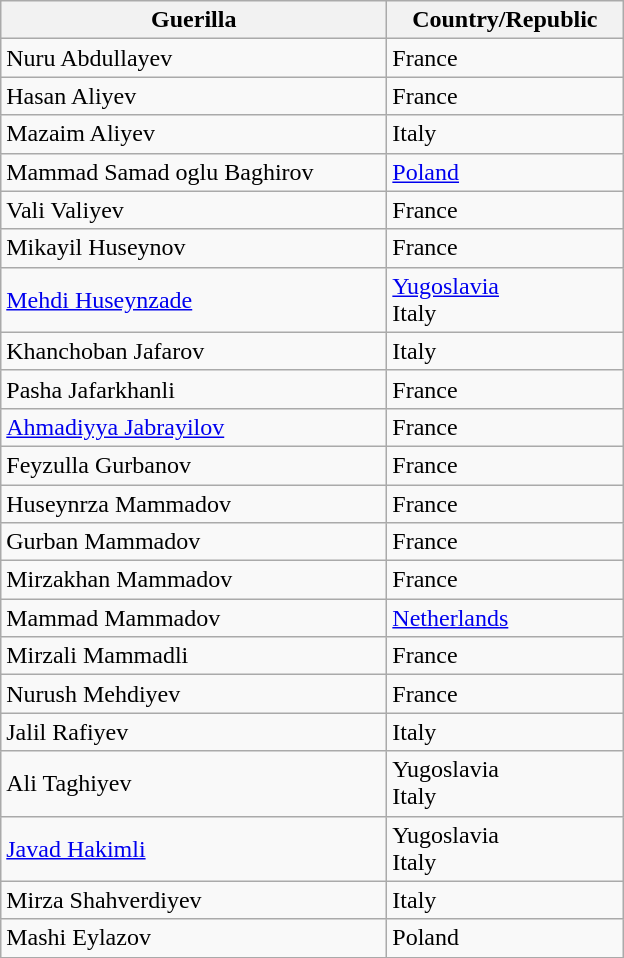<table class="wikitable">
<tr>
<th width= 250>Guerilla</th>
<th width= 150>Country/Republic</th>
</tr>
<tr>
<td>Nuru Abdullayev</td>
<td> France</td>
</tr>
<tr>
<td>Hasan Aliyev</td>
<td> France</td>
</tr>
<tr>
<td>Mazaim Aliyev</td>
<td> Italy</td>
</tr>
<tr>
<td>Mammad Samad oglu Baghirov</td>
<td> <a href='#'>Poland</a></td>
</tr>
<tr>
<td>Vali Valiyev</td>
<td> France</td>
</tr>
<tr>
<td>Mikayil Huseynov</td>
<td> France</td>
</tr>
<tr>
<td><a href='#'>Mehdi Huseynzade</a></td>
<td> <a href='#'>Yugoslavia</a> <br> Italy<br></td>
</tr>
<tr>
<td>Khanchoban Jafarov</td>
<td> Italy</td>
</tr>
<tr>
<td>Pasha Jafarkhanli</td>
<td> France</td>
</tr>
<tr>
<td><a href='#'>Ahmadiyya Jabrayilov</a></td>
<td> France</td>
</tr>
<tr>
<td>Feyzulla Gurbanov</td>
<td> France</td>
</tr>
<tr>
<td>Huseynrza Mammadov</td>
<td> France</td>
</tr>
<tr>
<td>Gurban Mammadov</td>
<td> France</td>
</tr>
<tr>
<td>Mirzakhan Mammadov</td>
<td> France</td>
</tr>
<tr>
<td>Mammad Mammadov</td>
<td> <a href='#'>Netherlands</a></td>
</tr>
<tr>
<td>Mirzali Mammadli</td>
<td> France</td>
</tr>
<tr>
<td>Nurush Mehdiyev</td>
<td> France</td>
</tr>
<tr>
<td>Jalil Rafiyev</td>
<td> Italy</td>
</tr>
<tr>
<td>Ali Taghiyev</td>
<td> Yugoslavia <br> Italy<br></td>
</tr>
<tr>
<td><a href='#'>Javad Hakimli</a></td>
<td> Yugoslavia <br> Italy<br></td>
</tr>
<tr>
<td>Mirza Shahverdiyev</td>
<td> Italy</td>
</tr>
<tr>
<td>Mashi Eylazov</td>
<td> Poland</td>
</tr>
</table>
